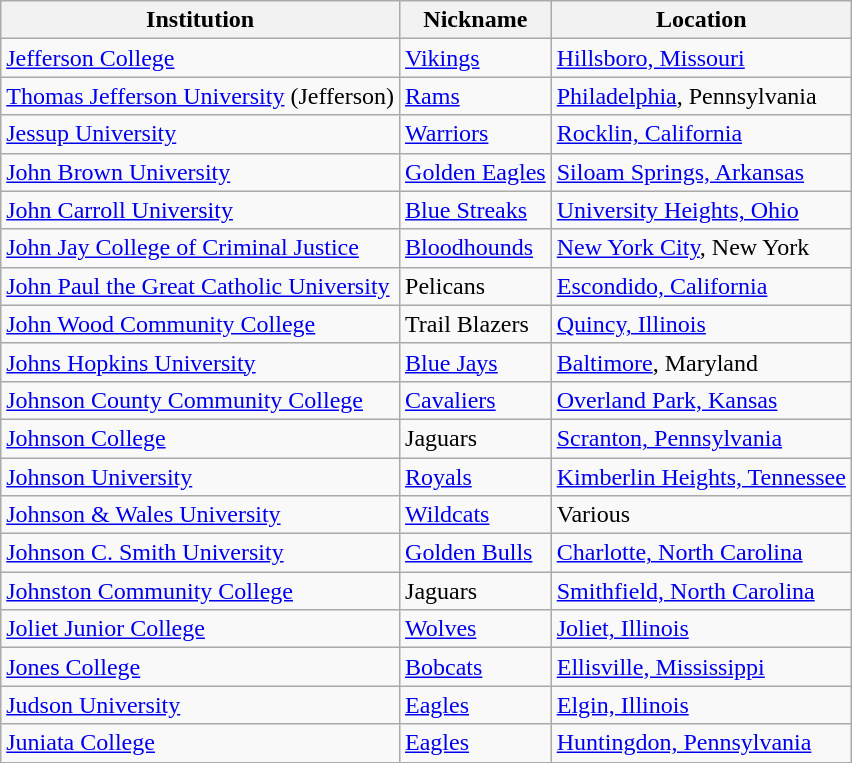<table class="wikitable">
<tr>
<th>Institution</th>
<th>Nickname</th>
<th>Location</th>
</tr>
<tr>
<td><a href='#'>Jefferson College</a></td>
<td><a href='#'>Vikings</a></td>
<td><a href='#'>Hillsboro, Missouri</a></td>
</tr>
<tr>
<td><a href='#'>Thomas Jefferson University</a> (Jefferson)</td>
<td><a href='#'>Rams</a></td>
<td><a href='#'>Philadelphia</a>, Pennsylvania</td>
</tr>
<tr>
<td><a href='#'>Jessup University</a></td>
<td><a href='#'>Warriors</a></td>
<td><a href='#'>Rocklin, California</a></td>
</tr>
<tr>
<td><a href='#'>John Brown University</a></td>
<td><a href='#'>Golden Eagles</a></td>
<td><a href='#'>Siloam Springs, Arkansas</a></td>
</tr>
<tr>
<td><a href='#'>John Carroll University</a></td>
<td><a href='#'>Blue Streaks</a></td>
<td><a href='#'>University Heights, Ohio</a></td>
</tr>
<tr>
<td><a href='#'>John Jay College of Criminal Justice</a></td>
<td><a href='#'>Bloodhounds</a></td>
<td><a href='#'>New York City</a>, New York</td>
</tr>
<tr>
<td><a href='#'>John Paul the Great Catholic University</a></td>
<td>Pelicans</td>
<td><a href='#'>Escondido, California</a></td>
</tr>
<tr>
<td><a href='#'>John Wood Community College</a></td>
<td>Trail Blazers</td>
<td><a href='#'>Quincy, Illinois</a></td>
</tr>
<tr>
<td><a href='#'>Johns Hopkins University</a></td>
<td><a href='#'>Blue Jays</a></td>
<td><a href='#'>Baltimore</a>, Maryland</td>
</tr>
<tr>
<td><a href='#'>Johnson County Community College</a></td>
<td><a href='#'>Cavaliers</a></td>
<td><a href='#'>Overland Park, Kansas</a></td>
</tr>
<tr>
<td><a href='#'>Johnson College</a></td>
<td>Jaguars</td>
<td><a href='#'>Scranton, Pennsylvania</a></td>
</tr>
<tr>
<td><a href='#'>Johnson University</a></td>
<td><a href='#'>Royals</a></td>
<td><a href='#'>Kimberlin Heights, Tennessee</a></td>
</tr>
<tr>
<td><a href='#'>Johnson & Wales University</a></td>
<td><a href='#'>Wildcats</a></td>
<td>Various</td>
</tr>
<tr>
<td><a href='#'>Johnson C. Smith University</a></td>
<td><a href='#'>Golden Bulls</a></td>
<td><a href='#'>Charlotte, North Carolina</a></td>
</tr>
<tr>
<td><a href='#'>Johnston Community College</a></td>
<td>Jaguars</td>
<td><a href='#'>Smithfield, North Carolina</a></td>
</tr>
<tr>
<td><a href='#'>Joliet Junior College</a></td>
<td><a href='#'>Wolves</a></td>
<td><a href='#'>Joliet, Illinois</a></td>
</tr>
<tr>
<td><a href='#'>Jones College</a></td>
<td><a href='#'>Bobcats</a></td>
<td><a href='#'>Ellisville, Mississippi</a></td>
</tr>
<tr>
<td><a href='#'>Judson University</a></td>
<td><a href='#'>Eagles</a></td>
<td><a href='#'>Elgin, Illinois</a></td>
</tr>
<tr>
<td><a href='#'>Juniata College</a></td>
<td><a href='#'>Eagles</a></td>
<td><a href='#'>Huntingdon, Pennsylvania</a></td>
</tr>
</table>
